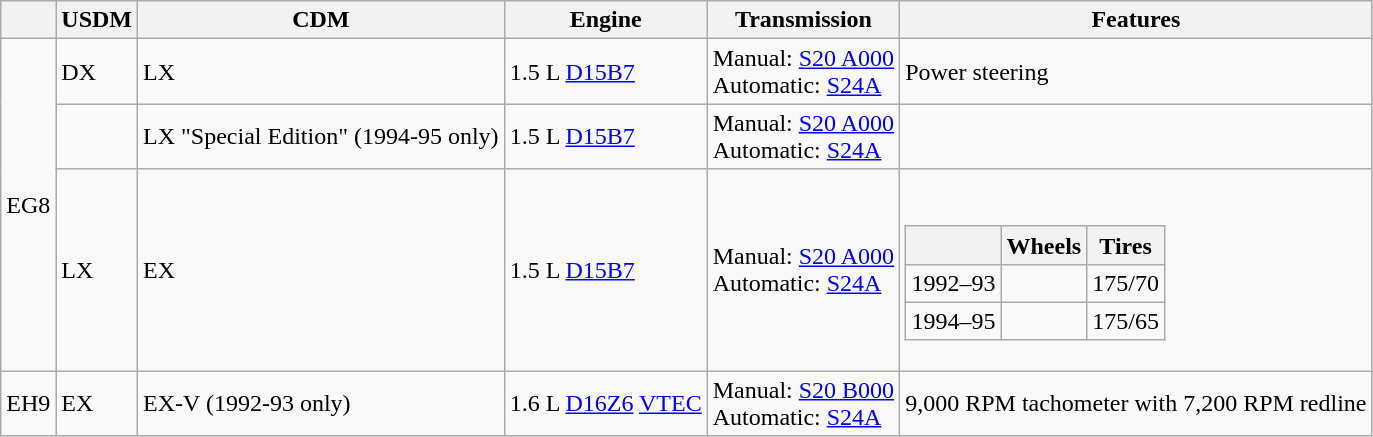<table class="wikitable collapsible collapsed">
<tr>
<th></th>
<th>USDM</th>
<th>CDM</th>
<th>Engine</th>
<th>Transmission</th>
<th>Features</th>
</tr>
<tr>
<td rowspan="3">EG8</td>
<td>DX</td>
<td>LX</td>
<td> 1.5 L <a href='#'>D15B7</a></td>
<td>Manual: <a href='#'>S20 A000</a><br>Automatic: <a href='#'>S24A</a></td>
<td>Power steering</td>
</tr>
<tr>
<td></td>
<td>LX "Special Edition" (1994-95 only)</td>
<td> 1.5 L <a href='#'>D15B7</a></td>
<td>Manual: <a href='#'>S20 A000</a><br>Automatic: <a href='#'>S24A</a></td>
<td></td>
</tr>
<tr>
<td>LX</td>
<td>EX</td>
<td> 1.5 L <a href='#'>D15B7</a></td>
<td>Manual: <a href='#'>S20 A000</a><br>Automatic: <a href='#'>S24A</a></td>
<td><br><table class="wikitable">
<tr>
<th></th>
<th>Wheels</th>
<th>Tires</th>
</tr>
<tr>
<td>1992–93</td>
<td></td>
<td>175/70</td>
</tr>
<tr>
<td>1994–95</td>
<td></td>
<td>175/65</td>
</tr>
</table>
</td>
</tr>
<tr>
<td>EH9</td>
<td>EX</td>
<td>EX-V (1992-93 only)</td>
<td> 1.6 L <a href='#'>D16Z6</a> <a href='#'>VTEC</a></td>
<td>Manual: <a href='#'>S20 B000</a><br>Automatic: <a href='#'>S24A</a></td>
<td>9,000 RPM tachometer with 7,200 RPM redline</td>
</tr>
</table>
